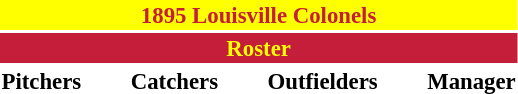<table class="toccolours" style="font-size: 95%;">
<tr>
<th colspan="10" style="background-color: #FFFF00; color: #C41E3A; text-align: center;">1895 Louisville Colonels</th>
</tr>
<tr>
<td colspan="10" style="background-color: #C41E3A; color: yellow; text-align: center;"><strong>Roster</strong></td>
</tr>
<tr>
<td valign="top"><strong>Pitchers</strong><br>










</td>
<td width="25px"></td>
<td valign="top"><strong>Catchers</strong><br>

















</td>
<td width="25px"></td>
<td valign="top"><strong>Outfielders</strong><br>






</td>
<td width="25px"></td>
<td valign="top"><strong>Manager</strong><br></td>
</tr>
</table>
